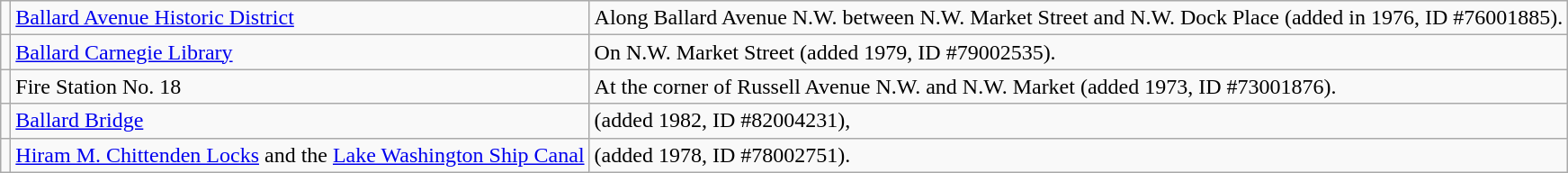<table class=wikitable>
<tr>
<td></td>
<td><a href='#'>Ballard Avenue Historic District</a></td>
<td>Along Ballard Avenue N.W. between N.W. Market Street and N.W. Dock Place (added in 1976, ID #76001885).</td>
</tr>
<tr>
<td></td>
<td><a href='#'>Ballard Carnegie Library</a></td>
<td>On N.W. Market Street (added 1979, ID #79002535).</td>
</tr>
<tr>
<td></td>
<td>Fire Station No. 18</td>
<td>At the corner of Russell Avenue N.W. and N.W. Market (added 1973, ID #73001876).</td>
</tr>
<tr>
<td></td>
<td><a href='#'>Ballard Bridge</a></td>
<td>(added 1982, ID #82004231),</td>
</tr>
<tr>
<td></td>
<td><a href='#'>Hiram M. Chittenden Locks</a> and the <a href='#'>Lake Washington Ship Canal</a></td>
<td>(added 1978, ID #78002751).</td>
</tr>
</table>
